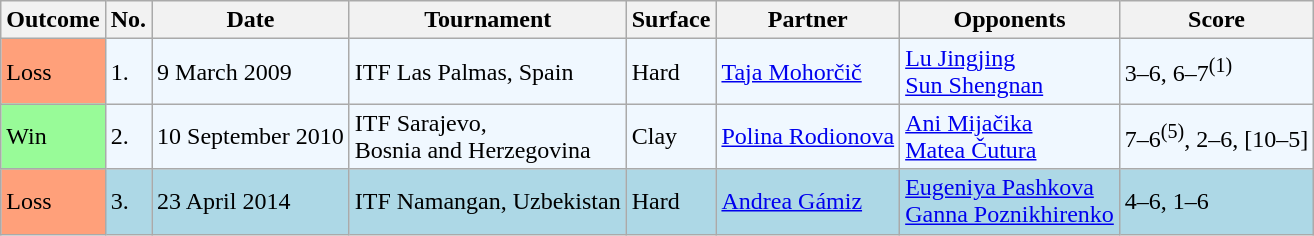<table class="sortable wikitable">
<tr>
<th>Outcome</th>
<th>No.</th>
<th>Date</th>
<th>Tournament</th>
<th>Surface</th>
<th>Partner</th>
<th>Opponents</th>
<th class="unsortable">Score</th>
</tr>
<tr style="background:#f0f8ff;">
<td style="background:#ffa07a;">Loss</td>
<td>1.</td>
<td>9 March 2009</td>
<td>ITF Las Palmas, Spain</td>
<td>Hard</td>
<td> <a href='#'>Taja Mohorčič</a></td>
<td> <a href='#'>Lu Jingjing</a> <br>  <a href='#'>Sun Shengnan</a></td>
<td>3–6, 6–7<sup>(1)</sup></td>
</tr>
<tr style="background:#f0f8ff;">
<td bgcolor="98FB98">Win</td>
<td>2.</td>
<td>10 September 2010</td>
<td>ITF Sarajevo, <br>Bosnia and Herzegovina</td>
<td>Clay</td>
<td> <a href='#'>Polina Rodionova</a></td>
<td> <a href='#'>Ani Mijačika</a> <br>  <a href='#'>Matea Čutura</a></td>
<td>7–6<sup>(5)</sup>, 2–6, [10–5]</td>
</tr>
<tr style="background:lightblue;">
<td style="background:#ffa07a;">Loss</td>
<td>3.</td>
<td>23 April 2014</td>
<td>ITF Namangan, Uzbekistan</td>
<td>Hard</td>
<td> <a href='#'>Andrea Gámiz</a></td>
<td> <a href='#'>Eugeniya Pashkova</a> <br>  <a href='#'>Ganna Poznikhirenko</a></td>
<td>4–6, 1–6</td>
</tr>
</table>
